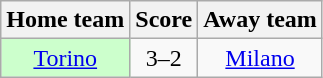<table class="wikitable" style="text-align: center">
<tr>
<th>Home team</th>
<th>Score</th>
<th>Away team</th>
</tr>
<tr>
<td bgcolor="ccffcc"><a href='#'>Torino</a></td>
<td>3–2</td>
<td><a href='#'>Milano</a></td>
</tr>
</table>
